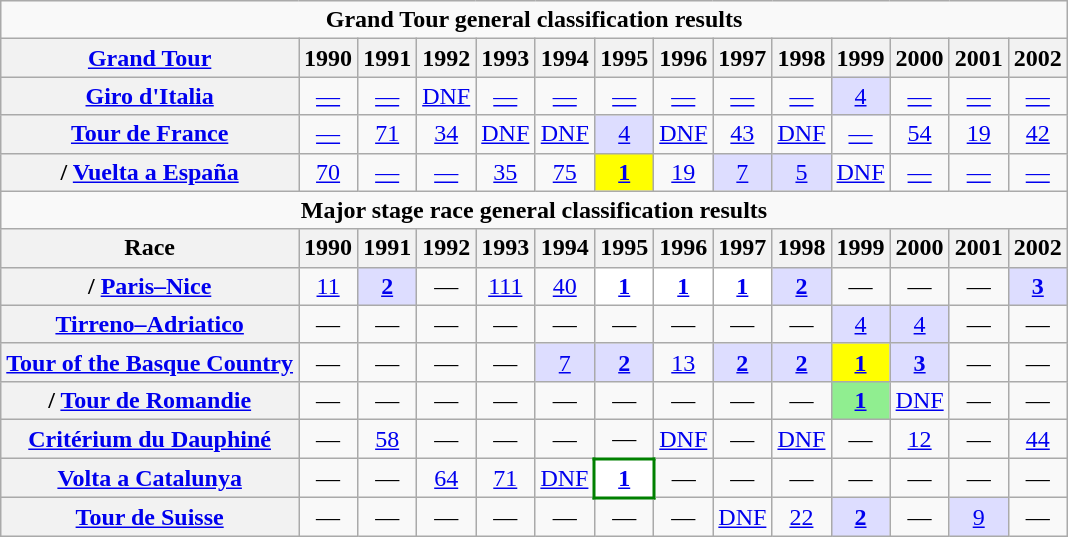<table class="wikitable plainrowheaders">
<tr>
<td colspan=14 align="center"><strong>Grand Tour general classification results</strong></td>
</tr>
<tr>
<th scope="col"><a href='#'>Grand Tour</a></th>
<th scope="col">1990</th>
<th scope="col">1991</th>
<th scope="col">1992</th>
<th scope="col">1993</th>
<th scope="col">1994</th>
<th scope="col">1995</th>
<th scope="col">1996</th>
<th scope="col">1997</th>
<th scope="col">1998</th>
<th scope="col">1999</th>
<th scope="col">2000</th>
<th scope="col">2001</th>
<th scope="col">2002</th>
</tr>
<tr style="text-align:center;">
<th scope="row"> <a href='#'>Giro d'Italia</a></th>
<td><a href='#'>—</a></td>
<td><a href='#'>—</a></td>
<td><a href='#'>DNF</a></td>
<td><a href='#'>—</a></td>
<td><a href='#'>—</a></td>
<td><a href='#'>—</a></td>
<td><a href='#'>—</a></td>
<td><a href='#'>—</a></td>
<td><a href='#'>—</a></td>
<td style="background:#ddf;"><a href='#'>4</a></td>
<td><a href='#'>—</a></td>
<td><a href='#'>—</a></td>
<td><a href='#'>—</a></td>
</tr>
<tr style="text-align:center;">
<th scope="row"> <a href='#'>Tour de France</a></th>
<td><a href='#'>—</a></td>
<td><a href='#'>71</a></td>
<td><a href='#'>34</a></td>
<td><a href='#'>DNF</a></td>
<td><a href='#'>DNF</a></td>
<td style="background:#ddf;"><a href='#'>4</a></td>
<td><a href='#'>DNF</a></td>
<td><a href='#'>43</a></td>
<td><a href='#'>DNF</a></td>
<td><a href='#'>—</a></td>
<td><a href='#'>54</a></td>
<td><a href='#'>19</a></td>
<td><a href='#'>42</a></td>
</tr>
<tr style="text-align:center;">
<th scope="row">/ <a href='#'>Vuelta a España</a></th>
<td><a href='#'>70</a></td>
<td><a href='#'>—</a></td>
<td><a href='#'>—</a></td>
<td><a href='#'>35</a></td>
<td><a href='#'>75</a></td>
<td style="background:yellow;"><a href='#'><strong>1</strong></a></td>
<td><a href='#'>19</a></td>
<td style="background:#ddf;"><a href='#'>7</a></td>
<td style="background:#ddf;"><a href='#'>5</a></td>
<td><a href='#'>DNF</a></td>
<td><a href='#'>—</a></td>
<td><a href='#'>—</a></td>
<td><a href='#'>—</a></td>
</tr>
<tr>
<td colspan=14 align="center"><strong>Major stage race general classification results</strong></td>
</tr>
<tr>
<th>Race</th>
<th scope="col">1990</th>
<th scope="col">1991</th>
<th scope="col">1992</th>
<th scope="col">1993</th>
<th scope="col">1994</th>
<th scope="col">1995</th>
<th scope="col">1996</th>
<th scope="col">1997</th>
<th scope="col">1998</th>
<th scope="col">1999</th>
<th scope="col">2000</th>
<th scope="col">2001</th>
<th scope="col">2002</th>
</tr>
<tr style="text-align:center;">
<th scope="row">/ <a href='#'>Paris–Nice</a></th>
<td><a href='#'>11</a></td>
<td style="background:#ddf;"><a href='#'><strong>2</strong></a></td>
<td>—</td>
<td><a href='#'>111</a></td>
<td><a href='#'>40</a></td>
<td style="background:white;"><a href='#'><strong>1</strong></a></td>
<td style="background:white;"><a href='#'><strong>1</strong></a></td>
<td style="background:white;"><a href='#'><strong>1</strong></a></td>
<td style="background:#ddf;"><a href='#'><strong>2</strong></a></td>
<td>—</td>
<td>—</td>
<td>—</td>
<td style="background:#ddf;"><a href='#'><strong>3</strong></a></td>
</tr>
<tr style="text-align:center;">
<th scope="row"> <a href='#'>Tirreno–Adriatico</a></th>
<td>—</td>
<td>—</td>
<td>—</td>
<td>—</td>
<td>—</td>
<td>—</td>
<td>—</td>
<td>—</td>
<td>—</td>
<td style="background:#ddf;"><a href='#'>4</a></td>
<td style="background:#ddf;"><a href='#'>4</a></td>
<td>—</td>
<td>—</td>
</tr>
<tr style="text-align:center;">
<th scope="row"> <a href='#'>Tour of the Basque Country</a></th>
<td>—</td>
<td>—</td>
<td>—</td>
<td>—</td>
<td style="background:#ddf;"><a href='#'>7</a></td>
<td style="background:#ddf;"><a href='#'><strong>2</strong></a></td>
<td><a href='#'>13</a></td>
<td style="background:#ddf;"><a href='#'><strong>2</strong></a></td>
<td style="background:#ddf;"><a href='#'><strong>2</strong></a></td>
<td style="background:yellow;"><a href='#'><strong>1</strong></a></td>
<td style="background:#ddf;"><a href='#'><strong>3</strong></a></td>
<td>—</td>
<td>—</td>
</tr>
<tr style="text-align:center;">
<th scope="row">/ <a href='#'>Tour de Romandie</a></th>
<td>—</td>
<td>—</td>
<td>—</td>
<td>—</td>
<td>—</td>
<td>—</td>
<td>—</td>
<td>—</td>
<td>—</td>
<td style="background:lightgreen;"><a href='#'><strong>1</strong></a></td>
<td><a href='#'>DNF</a></td>
<td>—</td>
<td>—</td>
</tr>
<tr style="text-align:center;">
<th scope="row"> <a href='#'>Critérium du Dauphiné</a></th>
<td>—</td>
<td><a href='#'>58</a></td>
<td>—</td>
<td>—</td>
<td>—</td>
<td>—</td>
<td><a href='#'>DNF</a></td>
<td>—</td>
<td><a href='#'>DNF</a></td>
<td>—</td>
<td><a href='#'>12</a></td>
<td>—</td>
<td><a href='#'>44</a></td>
</tr>
<tr style="text-align:center;">
<th scope="row"> <a href='#'>Volta a Catalunya</a></th>
<td>—</td>
<td>—</td>
<td><a href='#'>64</a></td>
<td><a href='#'>71</a></td>
<td><a href='#'>DNF</a></td>
<td style="background:white; border:2px solid green;"><a href='#'><strong>1</strong></a></td>
<td>—</td>
<td>—</td>
<td>—</td>
<td>—</td>
<td>—</td>
<td>—</td>
<td>—</td>
</tr>
<tr style="text-align:center;">
<th scope="row"> <a href='#'>Tour de Suisse</a></th>
<td>—</td>
<td>—</td>
<td>—</td>
<td>—</td>
<td>—</td>
<td>—</td>
<td>—</td>
<td><a href='#'>DNF</a></td>
<td><a href='#'>22</a></td>
<td style="background:#ddf;"><a href='#'><strong>2</strong></a></td>
<td>—</td>
<td style="background:#ddf;"><a href='#'>9</a></td>
<td>—</td>
</tr>
</table>
